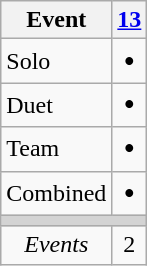<table class="wikitable" style="text-align:center">
<tr>
<th>Event</th>
<th><a href='#'>13</a></th>
</tr>
<tr>
<td align=left>Solo</td>
<td><big><strong>•</strong></big></td>
</tr>
<tr>
<td align=left>Duet</td>
<td><big><strong>•</strong></big></td>
</tr>
<tr>
<td align=left>Team</td>
<td><big><strong>•</strong></big></td>
</tr>
<tr>
<td align=left>Combined</td>
<td><big><strong>•</strong></big></td>
</tr>
<tr bgcolor=lightgray>
<td colspan=6></td>
</tr>
<tr>
<td><em>Events</em></td>
<td>2</td>
</tr>
</table>
